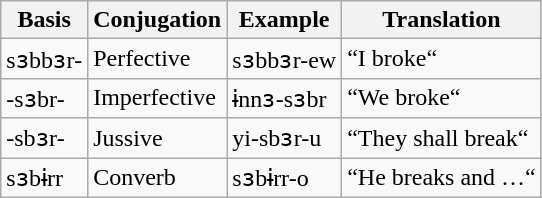<table class="wikitable">
<tr>
<th>Basis</th>
<th>Conjugation</th>
<th>Example</th>
<th>Translation</th>
</tr>
<tr>
<td>sɜbbɜr-</td>
<td>Perfective</td>
<td>sɜbbɜr-ew</td>
<td>“I broke“</td>
</tr>
<tr>
<td>-sɜbr-</td>
<td>Imperfective</td>
<td>ɨnnɜ-sɜbr</td>
<td>“We broke“</td>
</tr>
<tr>
<td>-sbɜr-</td>
<td>Jussive</td>
<td>yi-sbɜr-u</td>
<td>“They shall break“</td>
</tr>
<tr>
<td>sɜbɨrr</td>
<td>Converb</td>
<td>sɜbɨrr-o</td>
<td>“He breaks and …“</td>
</tr>
</table>
